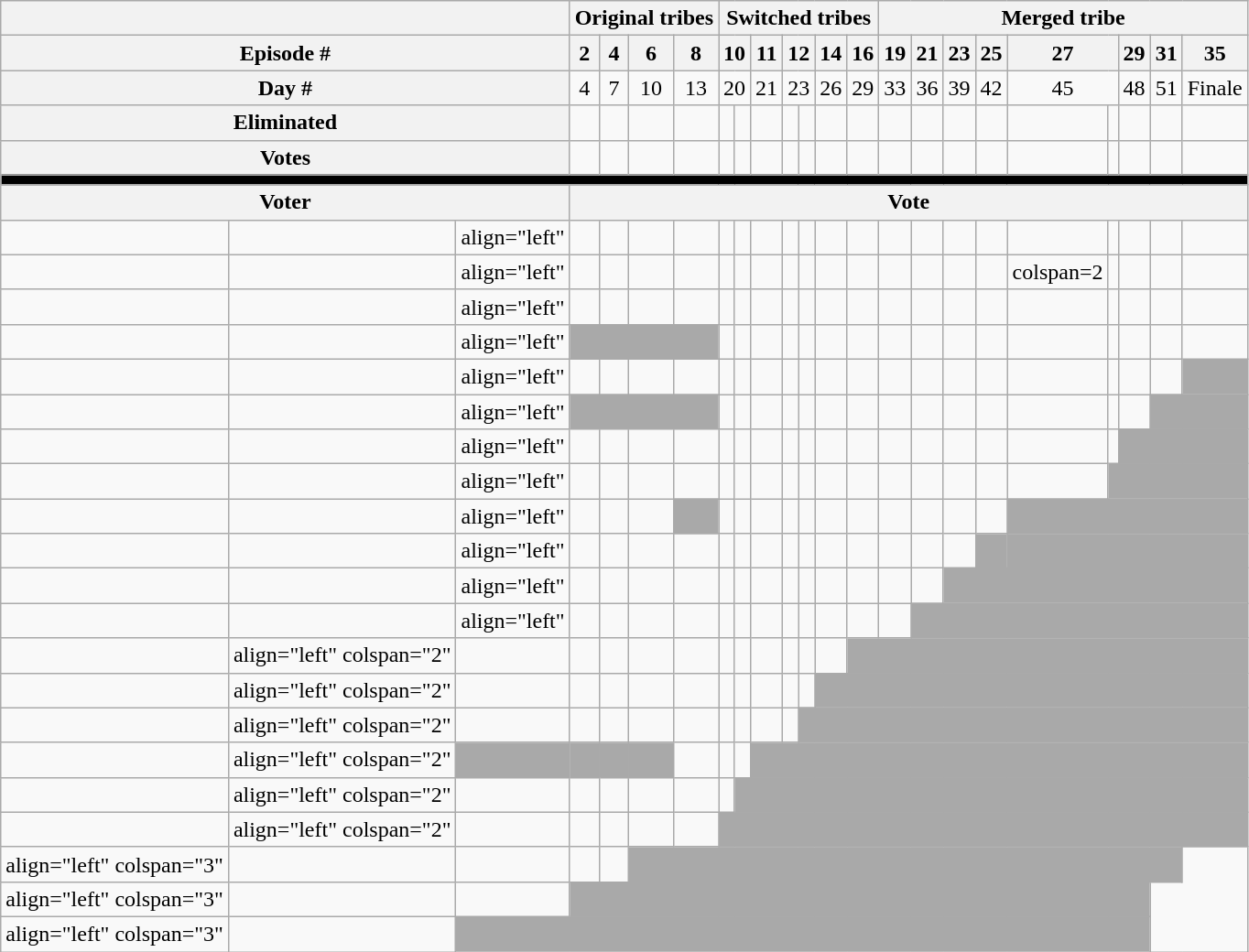<table class="wikitable nowrap" style="text-align:center">
<tr>
<th colspan="3"></th>
<th colspan="4">Original tribes</th>
<th colspan="7">Switched tribes</th>
<th colspan="9">Merged tribe</th>
</tr>
<tr>
<th colspan="3">Episode #</th>
<th>2</th>
<th>4</th>
<th>6</th>
<th>8</th>
<th colspan="2">10</th>
<th>11</th>
<th colspan="2">12</th>
<th>14</th>
<th>16</th>
<th>19</th>
<th>21</th>
<th>23</th>
<th>25</th>
<th colspan="2">27</th>
<th>29</th>
<th>31</th>
<th>35</th>
</tr>
<tr>
<th colspan="3">Day #</th>
<td>4</td>
<td>7</td>
<td>10</td>
<td>13</td>
<td colspan=2>20</td>
<td>21</td>
<td colspan="2">23</td>
<td>26</td>
<td>29</td>
<td>33</td>
<td>36</td>
<td>39</td>
<td>42</td>
<td colspan=2>45</td>
<td>48</td>
<td>51</td>
<td>Finale</td>
</tr>
<tr>
<th colspan="3">Eliminated</th>
<td></td>
<td></td>
<td></td>
<td></td>
<td></td>
<td></td>
<td></td>
<td></td>
<td></td>
<td></td>
<td></td>
<td></td>
<td></td>
<td></td>
<td></td>
<td></td>
<td></td>
<td></td>
<td></td>
<td></td>
</tr>
<tr>
<th colspan="3">Votes</th>
<td></td>
<td></td>
<td></td>
<td></td>
<td></td>
<td></td>
<td></td>
<td></td>
<td></td>
<td></td>
<td></td>
<td></td>
<td></td>
<td></td>
<td></td>
<td></td>
<td></td>
<td></td>
<td></td>
<td></td>
</tr>
<tr>
<td bgcolor=black colspan=24></td>
</tr>
<tr>
<th colspan="3">Voter</th>
<th colspan=20>Vote</th>
</tr>
<tr>
<td></td>
<td></td>
<td>align="left" </td>
<td></td>
<td></td>
<td></td>
<td></td>
<td></td>
<td></td>
<td></td>
<td></td>
<td></td>
<td></td>
<td></td>
<td></td>
<td></td>
<td></td>
<td></td>
<td></td>
<td></td>
<td></td>
<td></td>
<td></td>
</tr>
<tr>
<td></td>
<td></td>
<td>align="left" </td>
<td></td>
<td></td>
<td></td>
<td></td>
<td></td>
<td></td>
<td></td>
<td></td>
<td></td>
<td></td>
<td></td>
<td></td>
<td></td>
<td></td>
<td></td>
<td>colspan=2 </td>
<td></td>
<td></td>
<td></td>
</tr>
<tr>
<td></td>
<td></td>
<td>align="left" </td>
<td></td>
<td></td>
<td></td>
<td></td>
<td></td>
<td></td>
<td></td>
<td></td>
<td></td>
<td></td>
<td></td>
<td></td>
<td></td>
<td></td>
<td></td>
<td></td>
<td></td>
<td></td>
<td></td>
<td></td>
</tr>
<tr>
<td></td>
<td></td>
<td>align="left" </td>
<td bgcolor="darkgray" colspan="4"></td>
<td></td>
<td></td>
<td></td>
<td></td>
<td></td>
<td></td>
<td></td>
<td></td>
<td></td>
<td></td>
<td></td>
<td></td>
<td></td>
<td></td>
<td></td>
<td></td>
</tr>
<tr>
<td></td>
<td></td>
<td>align="left" </td>
<td></td>
<td></td>
<td></td>
<td></td>
<td></td>
<td></td>
<td></td>
<td></td>
<td></td>
<td></td>
<td></td>
<td></td>
<td></td>
<td></td>
<td></td>
<td></td>
<td></td>
<td></td>
<td></td>
<td bgcolor="darkgray"></td>
</tr>
<tr>
<td></td>
<td></td>
<td>align="left" </td>
<td bgcolor="darkgray" colspan="4"></td>
<td></td>
<td></td>
<td></td>
<td></td>
<td></td>
<td></td>
<td></td>
<td></td>
<td></td>
<td></td>
<td></td>
<td></td>
<td></td>
<td></td>
<td bgcolor="darkgray" colspan=2></td>
</tr>
<tr>
<td></td>
<td></td>
<td>align="left" </td>
<td></td>
<td></td>
<td></td>
<td></td>
<td></td>
<td></td>
<td></td>
<td></td>
<td></td>
<td></td>
<td></td>
<td></td>
<td></td>
<td></td>
<td></td>
<td></td>
<td></td>
<td bgcolor="darkgray" colspan=4></td>
</tr>
<tr>
<td></td>
<td></td>
<td>align="left" </td>
<td></td>
<td></td>
<td></td>
<td></td>
<td></td>
<td></td>
<td></td>
<td></td>
<td></td>
<td></td>
<td></td>
<td></td>
<td></td>
<td></td>
<td></td>
<td></td>
<td bgcolor="darkgray" colspan=5></td>
</tr>
<tr>
<td></td>
<td></td>
<td>align="left" </td>
<td></td>
<td></td>
<td></td>
<td bgcolor="darkgray"></td>
<td></td>
<td></td>
<td></td>
<td></td>
<td></td>
<td></td>
<td></td>
<td></td>
<td></td>
<td></td>
<td></td>
<td bgcolor="darkgray" colspan=6></td>
</tr>
<tr>
<td></td>
<td></td>
<td>align="left" </td>
<td></td>
<td></td>
<td></td>
<td></td>
<td></td>
<td></td>
<td></td>
<td></td>
<td></td>
<td></td>
<td></td>
<td></td>
<td></td>
<td></td>
<td bgcolor="darkgray"></td>
<td bgcolor="darkgray" colspan=7></td>
</tr>
<tr>
<td></td>
<td></td>
<td>align="left" </td>
<td></td>
<td></td>
<td></td>
<td></td>
<td></td>
<td></td>
<td></td>
<td></td>
<td></td>
<td></td>
<td></td>
<td></td>
<td></td>
<td bgcolor="darkgray" colspan=8></td>
</tr>
<tr>
<td></td>
<td></td>
<td>align="left" </td>
<td></td>
<td></td>
<td></td>
<td></td>
<td></td>
<td></td>
<td></td>
<td></td>
<td></td>
<td></td>
<td></td>
<td></td>
<td bgcolor="darkgray" colspan=9></td>
</tr>
<tr>
<td></td>
<td>align="left" colspan="2" </td>
<td></td>
<td></td>
<td></td>
<td></td>
<td></td>
<td></td>
<td></td>
<td></td>
<td></td>
<td></td>
<td></td>
<td bgcolor="darkgray" colspan=10></td>
</tr>
<tr>
<td></td>
<td>align="left" colspan="2"</td>
<td></td>
<td></td>
<td></td>
<td></td>
<td></td>
<td></td>
<td></td>
<td></td>
<td></td>
<td></td>
<td bgcolor="darkgray" colspan=11></td>
</tr>
<tr>
<td></td>
<td>align="left" colspan="2" </td>
<td></td>
<td></td>
<td></td>
<td></td>
<td></td>
<td></td>
<td></td>
<td></td>
<td></td>
<td bgcolor="darkgray" colspan=12></td>
</tr>
<tr>
<td></td>
<td>align="left" colspan="2" </td>
<td bgcolor="darkgray"></td>
<td bgcolor="darkgray"></td>
<td bgcolor="darkgray"></td>
<td bgcolor="darkgray"></td>
<td></td>
<td></td>
<td></td>
<td bgcolor="darkgray" colspan=14></td>
</tr>
<tr>
<td></td>
<td>align="left" colspan="2" </td>
<td></td>
<td></td>
<td></td>
<td></td>
<td></td>
<td></td>
<td bgcolor="darkgray" colspan=15></td>
</tr>
<tr>
<td></td>
<td>align="left" colspan="2" </td>
<td></td>
<td></td>
<td></td>
<td></td>
<td></td>
<td bgcolor="darkgray" colspan=16></td>
</tr>
<tr>
<td>align="left" colspan="3" </td>
<td></td>
<td></td>
<td></td>
<td></td>
<td bgcolor="darkgray" colspan=17></td>
</tr>
<tr>
<td>align="left" colspan="3" </td>
<td></td>
<td></td>
<td bgcolor="darkgray" colspan=18></td>
</tr>
<tr>
<td>align="left" colspan="3" </td>
<td></td>
<td bgcolor="darkgray" colspan=19></td>
</tr>
</table>
